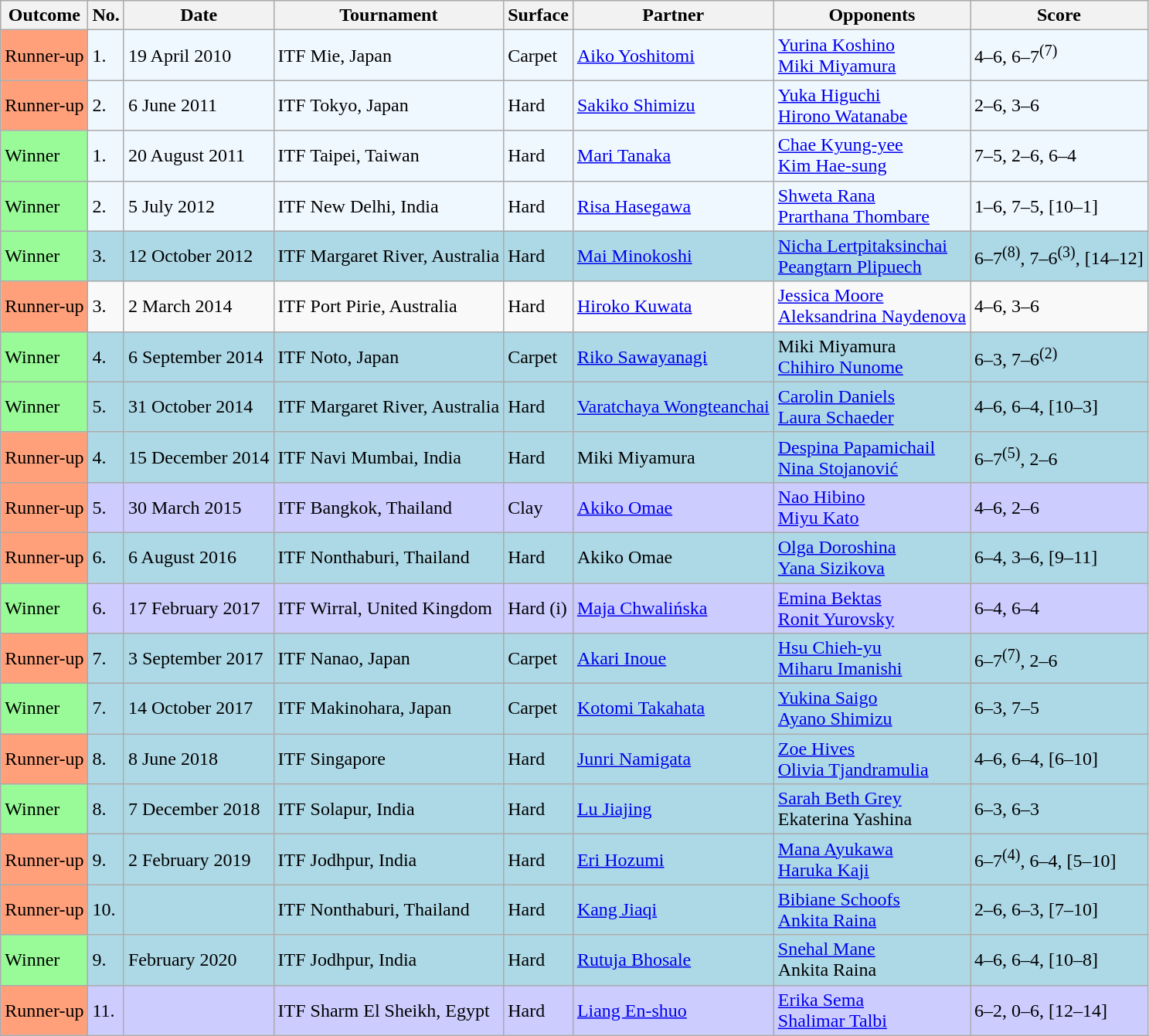<table class="sortable wikitable">
<tr>
<th>Outcome</th>
<th>No.</th>
<th>Date</th>
<th>Tournament</th>
<th>Surface</th>
<th>Partner</th>
<th>Opponents</th>
<th class="unsortable">Score</th>
</tr>
<tr style="background:#f0f8ff;">
<td style="background:#ffa07a;">Runner-up</td>
<td>1.</td>
<td>19 April 2010</td>
<td>ITF Mie, Japan</td>
<td>Carpet</td>
<td> <a href='#'>Aiko Yoshitomi</a></td>
<td> <a href='#'>Yurina Koshino</a> <br>  <a href='#'>Miki Miyamura</a></td>
<td>4–6, 6–7<sup>(7)</sup></td>
</tr>
<tr style="background:#f0f8ff;">
<td style="background:#ffa07a;">Runner-up</td>
<td>2.</td>
<td>6 June 2011</td>
<td>ITF Tokyo, Japan</td>
<td>Hard</td>
<td> <a href='#'>Sakiko Shimizu</a></td>
<td> <a href='#'>Yuka Higuchi</a> <br>  <a href='#'>Hirono Watanabe</a></td>
<td>2–6, 3–6</td>
</tr>
<tr style="background:#f0f8ff;">
<td style="background:#98fb98;">Winner</td>
<td>1.</td>
<td>20 August 2011</td>
<td>ITF Taipei, Taiwan</td>
<td>Hard</td>
<td> <a href='#'>Mari Tanaka</a></td>
<td> <a href='#'>Chae Kyung-yee</a>  <br>  <a href='#'>Kim Hae-sung</a></td>
<td>7–5, 2–6, 6–4</td>
</tr>
<tr style="background:#f0f8ff;">
<td style="background:#98fb98;">Winner</td>
<td>2.</td>
<td>5 July 2012</td>
<td>ITF New Delhi, India</td>
<td>Hard</td>
<td> <a href='#'>Risa Hasegawa</a></td>
<td> <a href='#'>Shweta Rana</a> <br>  <a href='#'>Prarthana Thombare</a></td>
<td>1–6, 7–5, [10–1]</td>
</tr>
<tr style="background:lightblue;">
<td style="background:#98fb98;">Winner</td>
<td>3.</td>
<td>12 October 2012</td>
<td>ITF Margaret River, Australia</td>
<td>Hard</td>
<td> <a href='#'>Mai Minokoshi</a></td>
<td> <a href='#'>Nicha Lertpitaksinchai</a> <br>  <a href='#'>Peangtarn Plipuech</a></td>
<td>6–7<sup>(8)</sup>, 7–6<sup>(3)</sup>, [14–12]</td>
</tr>
<tr>
<td style="background:#ffa07a;">Runner-up</td>
<td>3.</td>
<td>2 March 2014</td>
<td>ITF Port Pirie, Australia</td>
<td>Hard</td>
<td> <a href='#'>Hiroko Kuwata</a></td>
<td> <a href='#'>Jessica Moore</a> <br>  <a href='#'>Aleksandrina Naydenova</a></td>
<td>4–6, 3–6</td>
</tr>
<tr style="background:lightblue;">
<td bgcolor="98FB98">Winner</td>
<td>4.</td>
<td>6 September 2014</td>
<td>ITF Noto, Japan</td>
<td>Carpet</td>
<td> <a href='#'>Riko Sawayanagi</a></td>
<td> Miki Miyamura <br>  <a href='#'>Chihiro Nunome</a></td>
<td>6–3, 7–6<sup>(2)</sup></td>
</tr>
<tr style="background:lightblue;">
<td bgcolor="98FB98">Winner</td>
<td>5.</td>
<td>31 October 2014</td>
<td>ITF Margaret River, Australia</td>
<td>Hard</td>
<td> <a href='#'>Varatchaya Wongteanchai</a></td>
<td> <a href='#'>Carolin Daniels</a> <br>  <a href='#'>Laura Schaeder</a></td>
<td>4–6, 6–4, [10–3]</td>
</tr>
<tr style="background:lightblue;">
<td style="background:#ffa07a;">Runner-up</td>
<td>4.</td>
<td>15 December 2014</td>
<td>ITF Navi Mumbai, India</td>
<td>Hard</td>
<td> Miki Miyamura</td>
<td> <a href='#'>Despina Papamichail</a> <br>  <a href='#'>Nina Stojanović</a></td>
<td>6–7<sup>(5)</sup>, 2–6</td>
</tr>
<tr style="background:#ccccff;">
<td style="background:#ffa07a;">Runner-up</td>
<td>5.</td>
<td>30 March 2015</td>
<td>ITF Bangkok, Thailand</td>
<td>Clay</td>
<td> <a href='#'>Akiko Omae</a></td>
<td> <a href='#'>Nao Hibino</a> <br>  <a href='#'>Miyu Kato</a></td>
<td>4–6, 2–6</td>
</tr>
<tr style="background:lightblue;">
<td style="background:#ffa07a;">Runner-up</td>
<td>6.</td>
<td>6 August 2016</td>
<td>ITF Nonthaburi, Thailand</td>
<td>Hard</td>
<td> Akiko Omae</td>
<td> <a href='#'>Olga Doroshina</a> <br>  <a href='#'>Yana Sizikova</a></td>
<td>6–4, 3–6, [9–11]</td>
</tr>
<tr style="background:#ccccff;">
<td style="background:#98fb98;">Winner</td>
<td>6.</td>
<td>17 February 2017</td>
<td>ITF Wirral, United Kingdom</td>
<td>Hard (i)</td>
<td> <a href='#'>Maja Chwalińska</a></td>
<td> <a href='#'>Emina Bektas</a> <br>  <a href='#'>Ronit Yurovsky</a></td>
<td>6–4, 6–4</td>
</tr>
<tr style="background:lightblue;">
<td style="background:#ffa07a;">Runner-up</td>
<td>7.</td>
<td>3 September 2017</td>
<td>ITF Nanao, Japan</td>
<td>Carpet</td>
<td> <a href='#'>Akari Inoue</a></td>
<td> <a href='#'>Hsu Chieh-yu</a> <br>  <a href='#'>Miharu Imanishi</a></td>
<td>6–7<sup>(7)</sup>, 2–6</td>
</tr>
<tr style="background:lightblue;">
<td style="background:#98fb98;">Winner</td>
<td>7.</td>
<td>14 October 2017</td>
<td>ITF Makinohara, Japan</td>
<td>Carpet</td>
<td> <a href='#'>Kotomi Takahata</a></td>
<td> <a href='#'>Yukina Saigo</a> <br>  <a href='#'>Ayano Shimizu</a></td>
<td>6–3, 7–5</td>
</tr>
<tr style="background:lightblue;">
<td style="background:#ffa07a;">Runner-up</td>
<td>8.</td>
<td>8 June 2018</td>
<td>ITF Singapore</td>
<td>Hard</td>
<td> <a href='#'>Junri Namigata</a></td>
<td> <a href='#'>Zoe Hives</a> <br>  <a href='#'>Olivia Tjandramulia</a></td>
<td>4–6, 6–4, [6–10]</td>
</tr>
<tr style="background:lightblue;">
<td style="background:#98fb98;">Winner</td>
<td>8.</td>
<td>7 December 2018</td>
<td>ITF Solapur, India</td>
<td>Hard</td>
<td> <a href='#'>Lu Jiajing</a></td>
<td> <a href='#'>Sarah Beth Grey</a> <br>  Ekaterina Yashina</td>
<td>6–3, 6–3</td>
</tr>
<tr style="background:lightblue;">
<td style="background:#ffa07a;">Runner-up</td>
<td>9.</td>
<td>2 February 2019</td>
<td>ITF Jodhpur, India</td>
<td>Hard</td>
<td> <a href='#'>Eri Hozumi</a></td>
<td> <a href='#'>Mana Ayukawa</a> <br>  <a href='#'>Haruka Kaji</a></td>
<td>6–7<sup>(4)</sup>, 6–4, [5–10]</td>
</tr>
<tr style="background:lightblue;">
<td style="background:#ffa07a;">Runner-up</td>
<td>10.</td>
<td></td>
<td>ITF Nonthaburi, Thailand</td>
<td>Hard</td>
<td> <a href='#'>Kang Jiaqi</a></td>
<td> <a href='#'>Bibiane Schoofs</a> <br>  <a href='#'>Ankita Raina</a></td>
<td>2–6, 6–3, [7–10]</td>
</tr>
<tr style="background:lightblue;">
<td style="background:#98fb98;">Winner</td>
<td>9.</td>
<td>February 2020</td>
<td>ITF Jodhpur, India</td>
<td>Hard</td>
<td> <a href='#'>Rutuja Bhosale</a></td>
<td> <a href='#'>Snehal Mane</a> <br>  Ankita Raina</td>
<td>4–6, 6–4, [10–8]</td>
</tr>
<tr style="background:#ccccff;">
<td style="background:#ffa07a;">Runner-up</td>
<td>11.</td>
<td></td>
<td>ITF Sharm El Sheikh, Egypt</td>
<td>Hard</td>
<td> <a href='#'>Liang En-shuo</a></td>
<td> <a href='#'>Erika Sema</a> <br>  <a href='#'>Shalimar Talbi</a></td>
<td>6–2, 0–6, [12–14]</td>
</tr>
</table>
